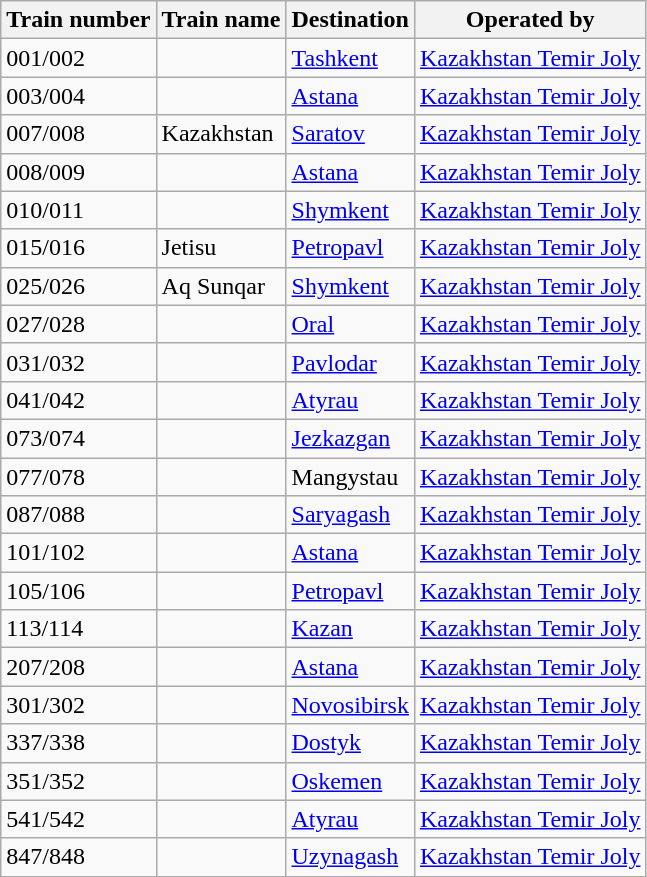<table class="wikitable">
<tr>
<th>Train number</th>
<th>Train name</th>
<th>Destination</th>
<th>Operated by</th>
</tr>
<tr>
<td>001/002</td>
<td></td>
<td> <a href='#'>Tashkent</a></td>
<td> <a href='#'>Kazakhstan Temir Joly</a></td>
</tr>
<tr>
<td>003/004</td>
<td></td>
<td> <a href='#'>Astana</a></td>
<td> <a href='#'>Kazakhstan Temir Joly</a></td>
</tr>
<tr>
<td>007/008</td>
<td>Kazakhstan</td>
<td> <a href='#'>Saratov</a></td>
<td> <a href='#'>Kazakhstan Temir Joly</a></td>
</tr>
<tr>
<td>008/009</td>
<td></td>
<td> <a href='#'>Astana</a></td>
<td> <a href='#'>Kazakhstan Temir Joly</a></td>
</tr>
<tr>
<td>010/011</td>
<td></td>
<td> <a href='#'>Shymkent</a></td>
<td> <a href='#'>Kazakhstan Temir Joly</a></td>
</tr>
<tr>
<td>015/016</td>
<td>Jetisu</td>
<td> <a href='#'>Petropavl</a></td>
<td> <a href='#'>Kazakhstan Temir Joly</a></td>
</tr>
<tr>
<td>025/026</td>
<td>Aq Sunqar</td>
<td> <a href='#'>Shymkent</a></td>
<td> <a href='#'>Kazakhstan Temir Joly</a></td>
</tr>
<tr>
<td>027/028</td>
<td></td>
<td> <a href='#'>Oral</a></td>
<td> <a href='#'>Kazakhstan Temir Joly</a></td>
</tr>
<tr>
<td>031/032</td>
<td></td>
<td> <a href='#'>Pavlodar</a></td>
<td> <a href='#'>Kazakhstan Temir Joly</a></td>
</tr>
<tr>
<td>041/042</td>
<td></td>
<td> <a href='#'>Atyrau</a></td>
<td> <a href='#'>Kazakhstan Temir Joly</a></td>
</tr>
<tr>
<td>073/074</td>
<td></td>
<td> <a href='#'>Jezkazgan</a></td>
<td> <a href='#'>Kazakhstan Temir Joly</a></td>
</tr>
<tr>
<td>077/078</td>
<td></td>
<td> Mangystau</td>
<td> <a href='#'>Kazakhstan Temir Joly</a></td>
</tr>
<tr>
<td>087/088</td>
<td></td>
<td> <a href='#'>Saryagash</a></td>
<td> <a href='#'>Kazakhstan Temir Joly</a></td>
</tr>
<tr>
<td>101/102</td>
<td></td>
<td> <a href='#'>Astana</a></td>
<td> <a href='#'>Kazakhstan Temir Joly</a></td>
</tr>
<tr>
<td>105/106</td>
<td></td>
<td> <a href='#'>Petropavl</a></td>
<td> <a href='#'>Kazakhstan Temir Joly</a></td>
</tr>
<tr>
<td>113/114</td>
<td></td>
<td> <a href='#'>Kazan</a></td>
<td> <a href='#'>Kazakhstan Temir Joly</a></td>
</tr>
<tr>
<td>207/208</td>
<td></td>
<td> <a href='#'>Astana</a></td>
<td> <a href='#'>Kazakhstan Temir Joly</a></td>
</tr>
<tr>
<td>301/302</td>
<td></td>
<td> <a href='#'>Novosibirsk</a></td>
<td> <a href='#'>Kazakhstan Temir Joly</a></td>
</tr>
<tr>
<td>337/338</td>
<td></td>
<td> <a href='#'>Dostyk</a></td>
<td> <a href='#'>Kazakhstan Temir Joly</a></td>
</tr>
<tr>
<td>351/352</td>
<td></td>
<td> <a href='#'>Oskemen</a></td>
<td> <a href='#'>Kazakhstan Temir Joly</a></td>
</tr>
<tr>
<td>541/542</td>
<td></td>
<td> <a href='#'>Atyrau</a></td>
<td> <a href='#'>Kazakhstan Temir Joly</a></td>
</tr>
<tr>
<td>847/848</td>
<td></td>
<td> <a href='#'>Uzynagash</a></td>
<td> <a href='#'>Kazakhstan Temir Joly</a></td>
</tr>
</table>
